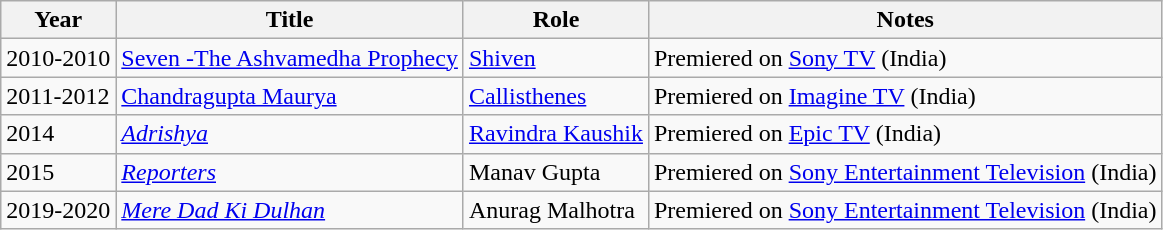<table class="wikitable sortable">
<tr>
<th scope="col">Year</th>
<th scope="col">Title</th>
<th scope="col">Role</th>
<th scope="col" class="unsortable">Notes</th>
</tr>
<tr>
<td>2010-2010</td>
<td><a href='#'>Seven -The Ashvamedha Prophecy</a></td>
<td><a href='#'>Shiven</a></td>
<td>Premiered on <a href='#'>Sony TV</a> (India)</td>
</tr>
<tr>
<td>2011-2012</td>
<td><a href='#'>Chandragupta Maurya</a></td>
<td><a href='#'>Callisthenes</a></td>
<td>Premiered on <a href='#'>Imagine TV</a> (India)</td>
</tr>
<tr>
<td>2014</td>
<td><em><a href='#'>Adrishya</a></em></td>
<td><a href='#'>Ravindra Kaushik</a></td>
<td>Premiered on <a href='#'>Epic TV</a> (India)</td>
</tr>
<tr>
<td>2015</td>
<td><em><a href='#'>Reporters</a></em></td>
<td>Manav Gupta</td>
<td>Premiered on <a href='#'>Sony Entertainment Television</a> (India)</td>
</tr>
<tr>
<td>2019-2020</td>
<td><em><a href='#'>Mere Dad Ki Dulhan</a></em></td>
<td>Anurag Malhotra</td>
<td>Premiered on <a href='#'>Sony Entertainment Television</a> (India)</td>
</tr>
</table>
